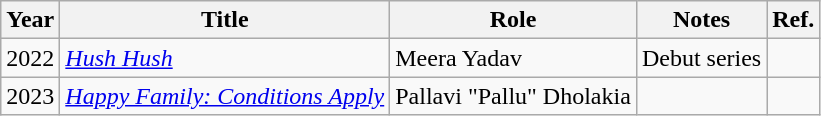<table class="wikitable sortable">
<tr>
<th>Year</th>
<th>Title</th>
<th>Role</th>
<th class="unsortable">Notes</th>
<th class="unsortable">Ref.</th>
</tr>
<tr>
<td>2022</td>
<td><em><a href='#'>Hush Hush</a></em></td>
<td>Meera Yadav</td>
<td>Debut series</td>
<td></td>
</tr>
<tr>
<td>2023</td>
<td><em><a href='#'>Happy Family: Conditions Apply</a></em></td>
<td>Pallavi "Pallu" Dholakia</td>
<td></td>
<td></td>
</tr>
</table>
